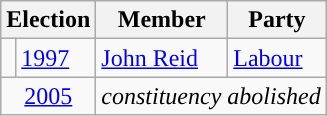<table class="wikitable">
<tr>
<th colspan="2">Election</th>
<th>Member</th>
<th>Party</th>
</tr>
<tr>
<td style="color:inherit;background-color: "></td>
<td><a href='#'>1997</a></td>
<td><a href='#'>John Reid</a></td>
<td><a href='#'>Labour</a></td>
</tr>
<tr>
<td colspan="2" align="center"><a href='#'>2005</a></td>
<td colspan="2"><em>constituency abolished</em></td>
</tr>
</table>
